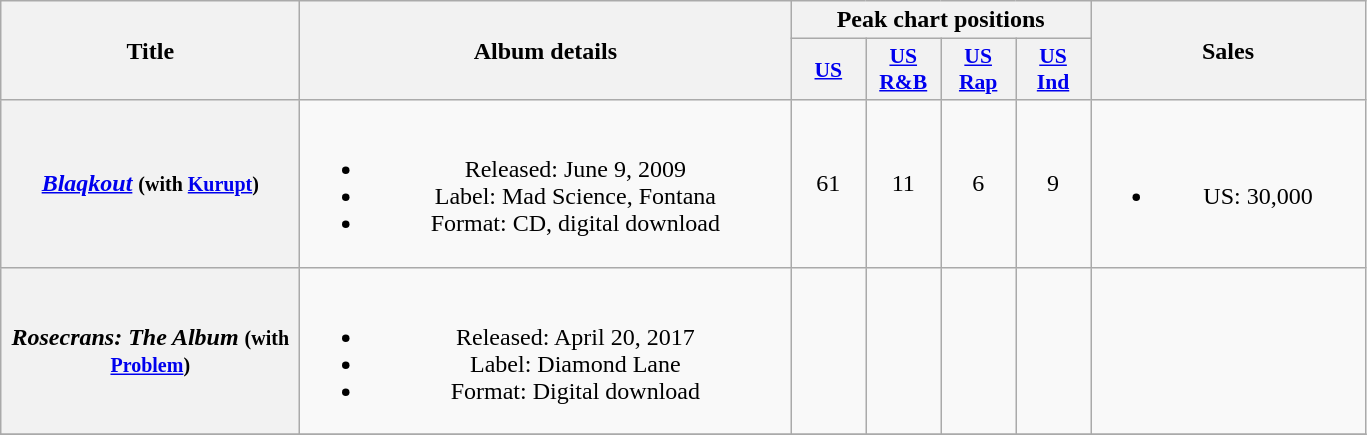<table class="wikitable plainrowheaders" style="text-align:center;">
<tr>
<th scope="col" rowspan="2" style="width:12em;">Title</th>
<th scope="col" rowspan="2" style="width:20em;">Album details</th>
<th scope="col" colspan="4">Peak chart positions</th>
<th scope="col" rowspan="2" style="width:11em;">Sales</th>
</tr>
<tr>
<th scope="col" style="width:3em;font-size:90%;"><a href='#'>US</a><br></th>
<th scope="col" style="width:3em;font-size:90%;"><a href='#'>US<br>R&B</a><br></th>
<th scope="col" style="width:3em;font-size:90%;"><a href='#'>US <br> Rap</a><br></th>
<th scope="col" style="width:3em;font-size:90%;"><a href='#'>US<br>Ind</a><br></th>
</tr>
<tr>
<th scope="row"><em><a href='#'>Blaqkout</a></em> <small>(with <a href='#'>Kurupt</a>)</small></th>
<td><br><ul><li>Released: June 9, 2009</li><li>Label: Mad Science, Fontana</li><li>Format: CD, digital download</li></ul></td>
<td>61</td>
<td>11</td>
<td>6</td>
<td>9</td>
<td><br><ul><li>US: 30,000</li></ul></td>
</tr>
<tr>
<th scope="row"><em>Rosecrans: The Album</em> <small>(with <a href='#'>Problem</a>)</small></th>
<td><br><ul><li>Released: April 20, 2017</li><li>Label: Diamond Lane</li><li>Format: Digital download</li></ul></td>
<td></td>
<td></td>
<td></td>
<td></td>
<td></td>
</tr>
<tr>
</tr>
</table>
